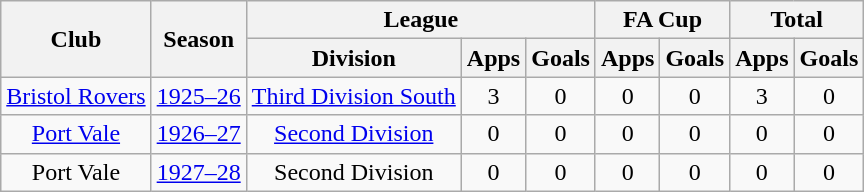<table class="wikitable" style="text-align: center;">
<tr>
<th rowspan="2">Club</th>
<th rowspan="2">Season</th>
<th colspan="3">League</th>
<th colspan="2">FA Cup</th>
<th colspan="2">Total</th>
</tr>
<tr>
<th>Division</th>
<th>Apps</th>
<th>Goals</th>
<th>Apps</th>
<th>Goals</th>
<th>Apps</th>
<th>Goals</th>
</tr>
<tr>
<td><a href='#'>Bristol Rovers</a></td>
<td><a href='#'>1925–26</a></td>
<td><a href='#'>Third Division South</a></td>
<td>3</td>
<td>0</td>
<td>0</td>
<td>0</td>
<td>3</td>
<td>0</td>
</tr>
<tr>
<td><a href='#'>Port Vale</a></td>
<td><a href='#'>1926–27</a></td>
<td><a href='#'>Second Division</a></td>
<td>0</td>
<td>0</td>
<td>0</td>
<td>0</td>
<td>0</td>
<td>0</td>
</tr>
<tr>
<td>Port Vale</td>
<td><a href='#'>1927–28</a></td>
<td>Second Division</td>
<td>0</td>
<td>0</td>
<td>0</td>
<td>0</td>
<td>0</td>
<td>0</td>
</tr>
</table>
